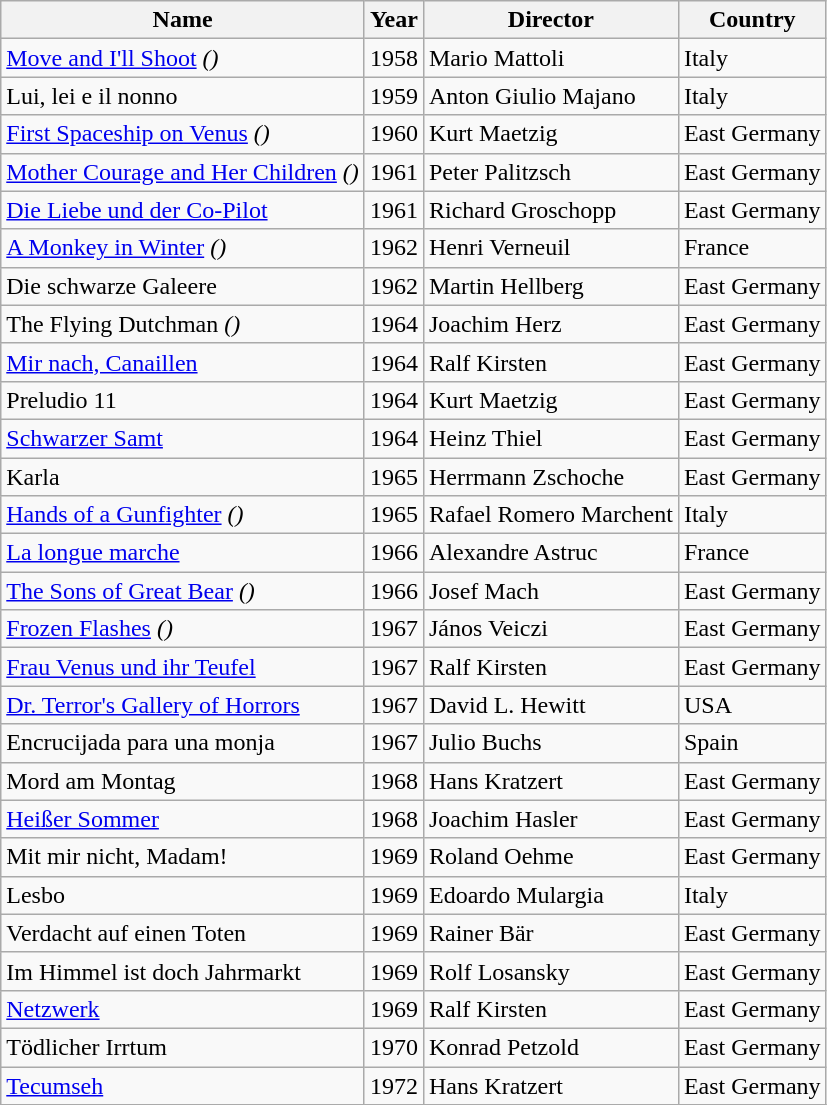<table class="wikitable sortable">
<tr>
<th>Name</th>
<th>Year</th>
<th>Director</th>
<th>Country</th>
</tr>
<tr>
<td><a href='#'>Move and I'll Shoot</a> <em>()</em></td>
<td>1958</td>
<td>Mario Mattoli</td>
<td>Italy</td>
</tr>
<tr>
<td>Lui, lei e il nonno</td>
<td>1959</td>
<td>Anton Giulio Majano</td>
<td>Italy</td>
</tr>
<tr>
<td><a href='#'>First Spaceship on Venus</a> <em>()</em></td>
<td>1960</td>
<td>Kurt Maetzig</td>
<td>East Germany</td>
</tr>
<tr>
<td><a href='#'>Mother Courage and Her Children</a> <em>()</em></td>
<td>1961</td>
<td>Peter Palitzsch</td>
<td>East Germany</td>
</tr>
<tr>
<td><a href='#'>Die Liebe und der Co-Pilot</a></td>
<td>1961</td>
<td>Richard Groschopp</td>
<td>East Germany</td>
</tr>
<tr>
<td><a href='#'>A Monkey in Winter</a> <em>()</em></td>
<td>1962</td>
<td>Henri Verneuil</td>
<td>France</td>
</tr>
<tr>
<td>Die schwarze Galeere</td>
<td>1962</td>
<td>Martin Hellberg</td>
<td>East Germany</td>
</tr>
<tr>
<td>The Flying Dutchman <em>()</em></td>
<td>1964</td>
<td>Joachim Herz</td>
<td>East Germany</td>
</tr>
<tr>
<td><a href='#'>Mir nach, Canaillen</a></td>
<td>1964</td>
<td>Ralf Kirsten</td>
<td>East Germany</td>
</tr>
<tr>
<td>Preludio 11</td>
<td>1964</td>
<td>Kurt Maetzig</td>
<td>East Germany</td>
</tr>
<tr>
<td><a href='#'>Schwarzer Samt</a></td>
<td>1964</td>
<td>Heinz Thiel</td>
<td>East Germany</td>
</tr>
<tr>
<td>Karla</td>
<td>1965</td>
<td>Herrmann Zschoche</td>
<td>East Germany</td>
</tr>
<tr>
<td><a href='#'>Hands of a Gunfighter</a> <em>()</em></td>
<td>1965</td>
<td>Rafael Romero Marchent</td>
<td>Italy</td>
</tr>
<tr>
<td><a href='#'>La longue marche</a></td>
<td>1966</td>
<td>Alexandre Astruc</td>
<td>France</td>
</tr>
<tr>
<td><a href='#'>The Sons of Great Bear</a> <em>()</em></td>
<td>1966</td>
<td>Josef Mach</td>
<td>East Germany</td>
</tr>
<tr>
<td><a href='#'>Frozen Flashes</a> <em>()</em></td>
<td>1967</td>
<td>János Veiczi</td>
<td>East Germany</td>
</tr>
<tr>
<td><a href='#'>Frau Venus und ihr Teufel</a></td>
<td>1967</td>
<td>Ralf Kirsten</td>
<td>East Germany</td>
</tr>
<tr>
<td><a href='#'>Dr. Terror's Gallery of Horrors</a></td>
<td>1967</td>
<td>David L. Hewitt</td>
<td>USA</td>
</tr>
<tr>
<td>Encrucijada para una monja</td>
<td>1967</td>
<td>Julio Buchs</td>
<td>Spain</td>
</tr>
<tr>
<td>Mord am Montag</td>
<td>1968</td>
<td>Hans Kratzert</td>
<td>East Germany</td>
</tr>
<tr>
<td><a href='#'>Heißer Sommer</a></td>
<td>1968</td>
<td>Joachim Hasler</td>
<td>East Germany</td>
</tr>
<tr>
<td>Mit mir nicht, Madam!</td>
<td>1969</td>
<td>Roland Oehme</td>
<td>East Germany</td>
</tr>
<tr>
<td>Lesbo</td>
<td>1969</td>
<td>Edoardo Mulargia</td>
<td>Italy</td>
</tr>
<tr>
<td>Verdacht auf einen Toten</td>
<td>1969</td>
<td>Rainer Bär</td>
<td>East Germany</td>
</tr>
<tr>
<td>Im Himmel ist doch Jahrmarkt</td>
<td>1969</td>
<td>Rolf Losansky</td>
<td>East Germany</td>
</tr>
<tr>
<td><a href='#'>Netzwerk</a></td>
<td>1969</td>
<td>Ralf Kirsten</td>
<td>East Germany</td>
</tr>
<tr>
<td>Tödlicher Irrtum</td>
<td>1970</td>
<td>Konrad Petzold</td>
<td>East Germany</td>
</tr>
<tr>
<td><a href='#'>Tecumseh</a></td>
<td>1972</td>
<td>Hans Kratzert</td>
<td>East Germany</td>
</tr>
<tr>
</tr>
</table>
